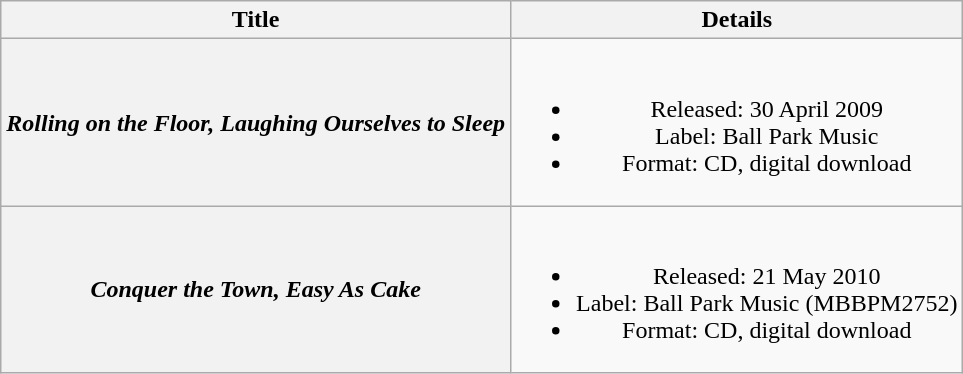<table class="wikitable plainrowheaders" style="text-align:center;">
<tr>
<th scope="col">Title</th>
<th scope="col">Details</th>
</tr>
<tr>
<th scope="row"><em>Rolling on the Floor, Laughing Ourselves to Sleep</em></th>
<td><br><ul><li>Released: 30 April 2009</li><li>Label: Ball Park Music</li><li>Format: CD, digital download</li></ul></td>
</tr>
<tr>
<th scope="row"><em>Conquer the Town, Easy As Cake</em></th>
<td><br><ul><li>Released: 21 May 2010</li><li>Label: Ball Park Music (MBBPM2752)</li><li>Format: CD, digital download</li></ul></td>
</tr>
</table>
